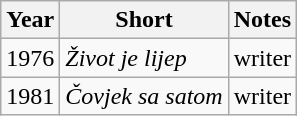<table class="wikitable sortable">
<tr>
<th>Year</th>
<th>Short</th>
<th class="unsortable">Notes</th>
</tr>
<tr>
<td>1976</td>
<td><em>Život je lijep</em></td>
<td>writer</td>
</tr>
<tr>
<td>1981</td>
<td><em>Čovjek sa satom</em></td>
<td>writer</td>
</tr>
</table>
